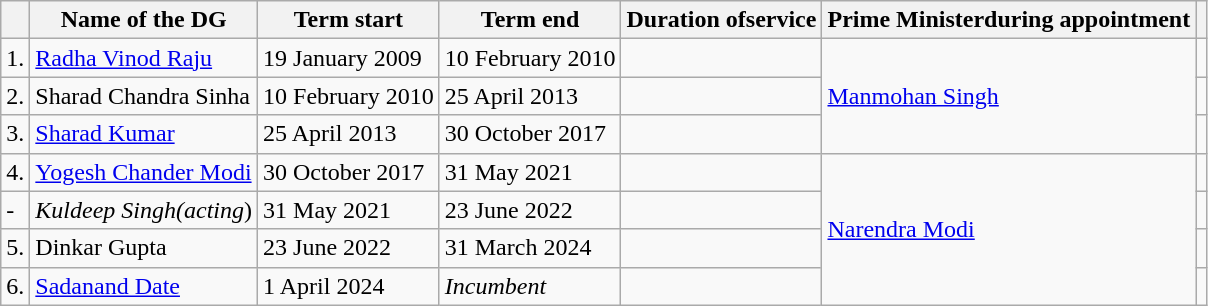<table class="wikitable">
<tr>
<th></th>
<th>Name of the DG</th>
<th>Term start</th>
<th>Term end</th>
<th>Duration ofservice</th>
<th>Prime Ministerduring appointment</th>
<th></th>
</tr>
<tr>
<td>1.</td>
<td><a href='#'>Radha Vinod Raju</a></td>
<td>19 January 2009</td>
<td>10 February 2010</td>
<td></td>
<td rowspan="3"><a href='#'>Manmohan Singh</a></td>
<td></td>
</tr>
<tr>
<td>2.</td>
<td>Sharad Chandra Sinha</td>
<td>10 February 2010</td>
<td>25 April 2013</td>
<td></td>
<td></td>
</tr>
<tr>
<td>3.</td>
<td><a href='#'>Sharad Kumar</a></td>
<td>25 April 2013</td>
<td>30 October 2017</td>
<td></td>
<td></td>
</tr>
<tr>
<td>4.</td>
<td><a href='#'>Yogesh Chander Modi</a></td>
<td>30 October 2017</td>
<td>31 May 2021</td>
<td></td>
<td rowspan="4"><a href='#'>Narendra Modi</a></td>
<td></td>
</tr>
<tr>
<td>-</td>
<td><em>Kuldeep Singh(acting</em>)</td>
<td>31 May 2021</td>
<td>23 June 2022</td>
<td></td>
<td></td>
</tr>
<tr>
<td>5.</td>
<td>Dinkar Gupta</td>
<td>23 June 2022</td>
<td>31 March 2024</td>
<td></td>
<td></td>
</tr>
<tr>
<td>6.</td>
<td><a href='#'>Sadanand Date</a></td>
<td>1 April 2024</td>
<td><em>Incumbent</em></td>
<td></td>
<td></td>
</tr>
</table>
